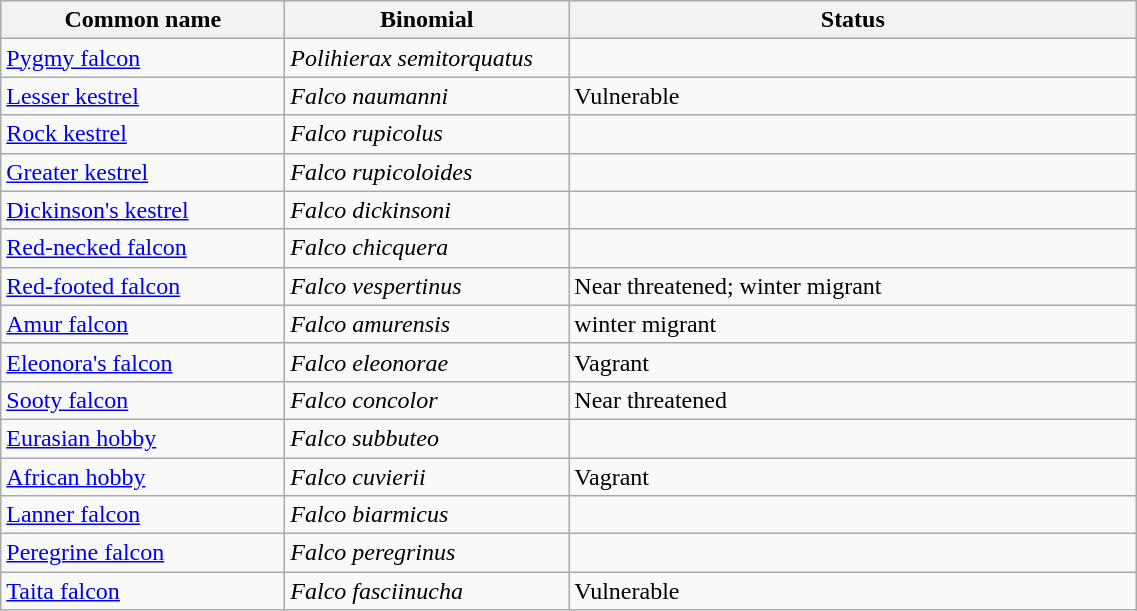<table width=60% class="wikitable">
<tr>
<th width=25%>Common name</th>
<th width=25%>Binomial</th>
<th width=50%>Status</th>
</tr>
<tr>
<td><a href='#'>Pygmy falcon</a></td>
<td><em>Polihierax semitorquatus</em></td>
<td></td>
</tr>
<tr>
<td><a href='#'>Lesser kestrel</a></td>
<td><em>Falco naumanni</em></td>
<td>Vulnerable</td>
</tr>
<tr>
<td><a href='#'>Rock kestrel</a></td>
<td><em>Falco rupicolus</em></td>
<td></td>
</tr>
<tr>
<td><a href='#'>Greater kestrel</a></td>
<td><em>Falco rupicoloides</em></td>
<td></td>
</tr>
<tr>
<td><a href='#'>Dickinson's kestrel</a></td>
<td><em>Falco dickinsoni</em></td>
<td></td>
</tr>
<tr>
<td><a href='#'>Red-necked falcon</a></td>
<td><em>Falco chicquera</em></td>
<td></td>
</tr>
<tr>
<td><a href='#'>Red-footed falcon</a></td>
<td><em>Falco vespertinus</em></td>
<td>Near threatened; winter migrant</td>
</tr>
<tr>
<td><a href='#'>Amur falcon</a></td>
<td><em>Falco amurensis</em></td>
<td>winter migrant</td>
</tr>
<tr>
<td><a href='#'>Eleonora's falcon</a></td>
<td><em>Falco eleonorae</em></td>
<td>Vagrant</td>
</tr>
<tr>
<td><a href='#'>Sooty falcon</a></td>
<td><em>Falco concolor</em></td>
<td>Near threatened</td>
</tr>
<tr>
<td><a href='#'>Eurasian hobby</a></td>
<td><em>Falco subbuteo</em></td>
<td></td>
</tr>
<tr>
<td><a href='#'>African hobby</a></td>
<td><em>Falco cuvierii</em></td>
<td>Vagrant</td>
</tr>
<tr>
<td><a href='#'>Lanner falcon</a></td>
<td><em>Falco biarmicus</em></td>
<td></td>
</tr>
<tr>
<td><a href='#'>Peregrine falcon</a></td>
<td><em>Falco peregrinus</em></td>
<td></td>
</tr>
<tr>
<td><a href='#'>Taita falcon</a></td>
<td><em>Falco fasciinucha</em></td>
<td>Vulnerable</td>
</tr>
</table>
